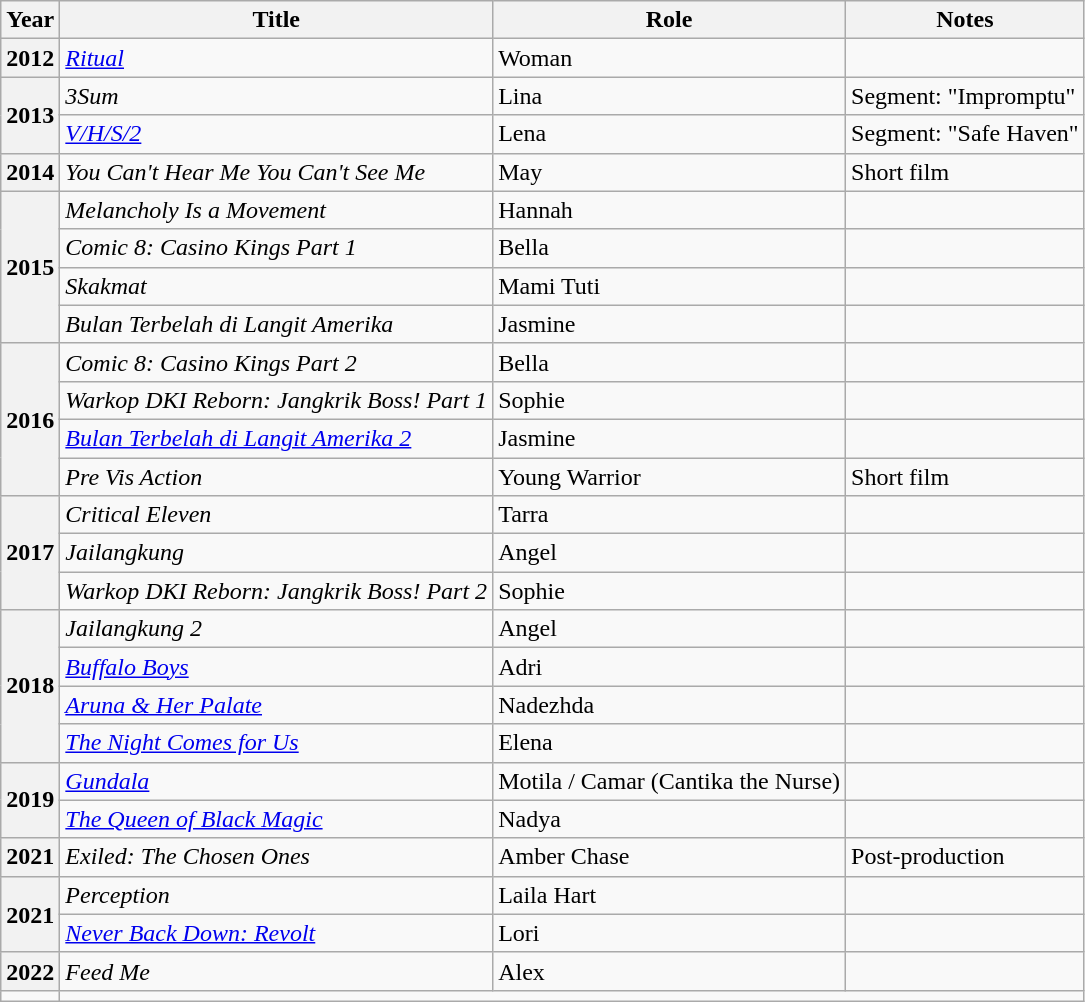<table class="wikitable sortable">
<tr>
<th>Year</th>
<th>Title</th>
<th>Role</th>
<th class="unsortable">Notes</th>
</tr>
<tr>
<th>2012</th>
<td><em><a href='#'>Ritual</a></em></td>
<td>Woman</td>
<td></td>
</tr>
<tr>
<th rowspan=2>2013</th>
<td><em>3Sum</em></td>
<td>Lina</td>
<td>Segment: "Impromptu"</td>
</tr>
<tr>
<td><em><a href='#'>V/H/S/2</a></em></td>
<td>Lena</td>
<td>Segment: "Safe Haven"</td>
</tr>
<tr>
<th>2014</th>
<td><em>You Can't Hear Me You Can't See Me</em></td>
<td>May</td>
<td>Short film</td>
</tr>
<tr>
<th rowspan=4>2015</th>
<td><em>Melancholy Is a Movement</em></td>
<td>Hannah</td>
<td></td>
</tr>
<tr>
<td><em>Comic 8: Casino Kings Part 1</em></td>
<td>Bella</td>
<td></td>
</tr>
<tr>
<td><em>Skakmat</em></td>
<td>Mami Tuti</td>
<td></td>
</tr>
<tr>
<td><em>Bulan Terbelah di Langit Amerika</em></td>
<td>Jasmine</td>
<td></td>
</tr>
<tr>
<th rowspan="4">2016</th>
<td><em>Comic 8: Casino Kings Part 2</em></td>
<td>Bella</td>
<td></td>
</tr>
<tr>
<td><em>Warkop DKI Reborn: Jangkrik Boss! Part 1</em></td>
<td>Sophie</td>
<td></td>
</tr>
<tr>
<td><em><a href='#'>Bulan Terbelah di Langit Amerika 2</a></em></td>
<td>Jasmine</td>
<td></td>
</tr>
<tr>
<td><em>Pre Vis Action</em></td>
<td>Young Warrior</td>
<td>Short film</td>
</tr>
<tr>
<th rowspan=3>2017</th>
<td><em>Critical Eleven</em></td>
<td>Tarra</td>
<td></td>
</tr>
<tr>
<td><em>Jailangkung</em></td>
<td>Angel</td>
<td></td>
</tr>
<tr>
<td><em>Warkop DKI Reborn: Jangkrik Boss! Part 2</em></td>
<td>Sophie</td>
<td></td>
</tr>
<tr>
<th rowspan="4">2018</th>
<td><em>Jailangkung 2</em></td>
<td>Angel</td>
<td></td>
</tr>
<tr>
<td><em><a href='#'>Buffalo Boys</a></em></td>
<td>Adri</td>
<td></td>
</tr>
<tr>
<td><em><a href='#'>Aruna & Her Palate</a></em></td>
<td>Nadezhda</td>
<td></td>
</tr>
<tr>
<td><em><a href='#'>The Night Comes for Us</a></em></td>
<td>Elena</td>
<td></td>
</tr>
<tr>
<th rowspan="2">2019</th>
<td><em><a href='#'>Gundala</a></em></td>
<td>Motila / Camar (Cantika the Nurse)</td>
<td></td>
</tr>
<tr>
<td><em><a href='#'>The Queen of Black Magic</a></em></td>
<td>Nadya</td>
<td></td>
</tr>
<tr>
<th>2021</th>
<td><em>Exiled: The Chosen Ones</em></td>
<td>Amber Chase</td>
<td>Post-production</td>
</tr>
<tr>
<th rowspan="2">2021</th>
<td><em>Perception</em></td>
<td>Laila Hart</td>
<td></td>
</tr>
<tr>
<td><em><a href='#'>Never Back Down: Revolt</a></em></td>
<td>Lori</td>
<td></td>
</tr>
<tr>
<th>2022</th>
<td><em>Feed Me</em></td>
<td>Alex</td>
<td></td>
</tr>
<tr>
<td></td>
</tr>
</table>
